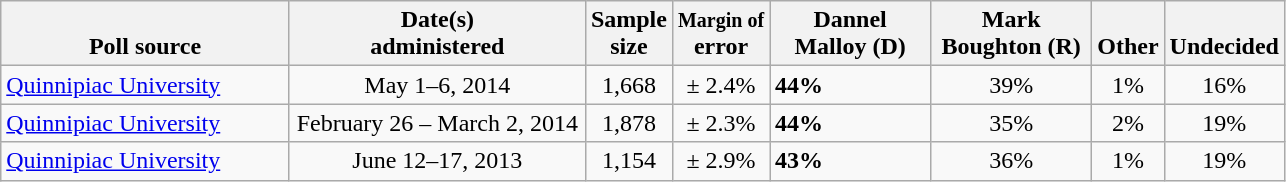<table class="wikitable">
<tr valign= bottom>
<th style="width:185px;">Poll source</th>
<th style="width:190px;">Date(s)<br>administered</th>
<th class=small>Sample<br>size</th>
<th><small>Margin of</small><br>error</th>
<th style="width:100px;">Dannel<br>Malloy (D)</th>
<th style="width:100px;">Mark<br>Boughton (R)</th>
<th>Other</th>
<th>Undecided</th>
</tr>
<tr>
<td><a href='#'>Quinnipiac University</a></td>
<td align=center>May 1–6, 2014</td>
<td align=center>1,668</td>
<td align=center>± 2.4%</td>
<td><strong>44%</strong></td>
<td align=center>39%</td>
<td align=center>1%</td>
<td align=center>16%</td>
</tr>
<tr>
<td><a href='#'>Quinnipiac University</a></td>
<td align=center>February 26 – March 2, 2014</td>
<td align=center>1,878</td>
<td align=center>± 2.3%</td>
<td><strong>44%</strong></td>
<td align=center>35%</td>
<td align=center>2%</td>
<td align=center>19%</td>
</tr>
<tr>
<td><a href='#'>Quinnipiac University</a></td>
<td align=center>June 12–17, 2013</td>
<td align=center>1,154</td>
<td align=center>± 2.9%</td>
<td><strong>43%</strong></td>
<td align=center>36%</td>
<td align=center>1%</td>
<td align=center>19%</td>
</tr>
</table>
